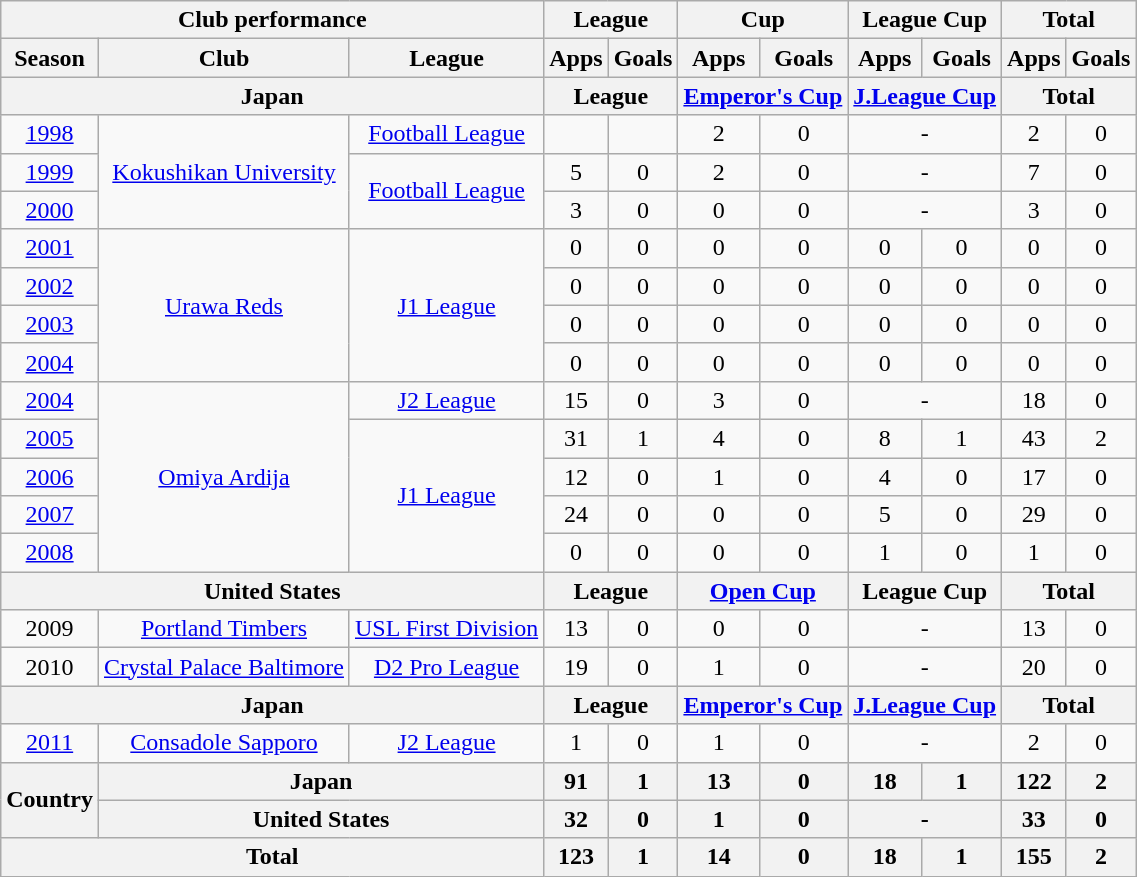<table class="wikitable" style="text-align:center;">
<tr>
<th colspan=3>Club performance</th>
<th colspan=2>League</th>
<th colspan=2>Cup</th>
<th colspan=2>League Cup</th>
<th colspan=2>Total</th>
</tr>
<tr>
<th>Season</th>
<th>Club</th>
<th>League</th>
<th>Apps</th>
<th>Goals</th>
<th>Apps</th>
<th>Goals</th>
<th>Apps</th>
<th>Goals</th>
<th>Apps</th>
<th>Goals</th>
</tr>
<tr>
<th colspan=3>Japan</th>
<th colspan=2>League</th>
<th colspan=2><a href='#'>Emperor's Cup</a></th>
<th colspan=2><a href='#'>J.League Cup</a></th>
<th colspan=2>Total</th>
</tr>
<tr>
<td><a href='#'>1998</a></td>
<td rowspan="3"><a href='#'>Kokushikan University</a></td>
<td><a href='#'>Football League</a></td>
<td></td>
<td></td>
<td>2</td>
<td>0</td>
<td colspan="2">-</td>
<td>2</td>
<td>0</td>
</tr>
<tr>
<td><a href='#'>1999</a></td>
<td rowspan="2"><a href='#'>Football League</a></td>
<td>5</td>
<td>0</td>
<td>2</td>
<td>0</td>
<td colspan="2">-</td>
<td>7</td>
<td>0</td>
</tr>
<tr>
<td><a href='#'>2000</a></td>
<td>3</td>
<td>0</td>
<td>0</td>
<td>0</td>
<td colspan="2">-</td>
<td>3</td>
<td>0</td>
</tr>
<tr>
<td><a href='#'>2001</a></td>
<td rowspan="4"><a href='#'>Urawa Reds</a></td>
<td rowspan="4"><a href='#'>J1 League</a></td>
<td>0</td>
<td>0</td>
<td>0</td>
<td>0</td>
<td>0</td>
<td>0</td>
<td>0</td>
<td>0</td>
</tr>
<tr>
<td><a href='#'>2002</a></td>
<td>0</td>
<td>0</td>
<td>0</td>
<td>0</td>
<td>0</td>
<td>0</td>
<td>0</td>
<td>0</td>
</tr>
<tr>
<td><a href='#'>2003</a></td>
<td>0</td>
<td>0</td>
<td>0</td>
<td>0</td>
<td>0</td>
<td>0</td>
<td>0</td>
<td>0</td>
</tr>
<tr>
<td><a href='#'>2004</a></td>
<td>0</td>
<td>0</td>
<td>0</td>
<td>0</td>
<td>0</td>
<td>0</td>
<td>0</td>
<td>0</td>
</tr>
<tr>
<td><a href='#'>2004</a></td>
<td rowspan="5"><a href='#'>Omiya Ardija</a></td>
<td><a href='#'>J2 League</a></td>
<td>15</td>
<td>0</td>
<td>3</td>
<td>0</td>
<td colspan="2">-</td>
<td>18</td>
<td>0</td>
</tr>
<tr>
<td><a href='#'>2005</a></td>
<td rowspan="4"><a href='#'>J1 League</a></td>
<td>31</td>
<td>1</td>
<td>4</td>
<td>0</td>
<td>8</td>
<td>1</td>
<td>43</td>
<td>2</td>
</tr>
<tr>
<td><a href='#'>2006</a></td>
<td>12</td>
<td>0</td>
<td>1</td>
<td>0</td>
<td>4</td>
<td>0</td>
<td>17</td>
<td>0</td>
</tr>
<tr>
<td><a href='#'>2007</a></td>
<td>24</td>
<td>0</td>
<td>0</td>
<td>0</td>
<td>5</td>
<td>0</td>
<td>29</td>
<td>0</td>
</tr>
<tr>
<td><a href='#'>2008</a></td>
<td>0</td>
<td>0</td>
<td>0</td>
<td>0</td>
<td>1</td>
<td>0</td>
<td>1</td>
<td>0</td>
</tr>
<tr>
<th colspan=3>United States</th>
<th colspan=2>League</th>
<th colspan=2><a href='#'>Open Cup</a></th>
<th colspan=2>League Cup</th>
<th colspan=2>Total</th>
</tr>
<tr>
<td>2009</td>
<td><a href='#'>Portland Timbers</a></td>
<td><a href='#'>USL First Division</a></td>
<td>13</td>
<td>0</td>
<td>0</td>
<td>0</td>
<td colspan="2">-</td>
<td>13</td>
<td>0</td>
</tr>
<tr>
<td>2010</td>
<td><a href='#'>Crystal Palace Baltimore</a></td>
<td><a href='#'>D2 Pro League</a></td>
<td>19</td>
<td>0</td>
<td>1</td>
<td>0</td>
<td colspan="2">-</td>
<td>20</td>
<td>0</td>
</tr>
<tr>
<th colspan=3>Japan</th>
<th colspan=2>League</th>
<th colspan=2><a href='#'>Emperor's Cup</a></th>
<th colspan=2><a href='#'>J.League Cup</a></th>
<th colspan=2>Total</th>
</tr>
<tr>
<td><a href='#'>2011</a></td>
<td><a href='#'>Consadole Sapporo</a></td>
<td><a href='#'>J2 League</a></td>
<td>1</td>
<td>0</td>
<td>1</td>
<td>0</td>
<td colspan="2">-</td>
<td>2</td>
<td>0</td>
</tr>
<tr>
<th rowspan=2>Country</th>
<th colspan=2>Japan</th>
<th>91</th>
<th>1</th>
<th>13</th>
<th>0</th>
<th>18</th>
<th>1</th>
<th>122</th>
<th>2</th>
</tr>
<tr>
<th colspan=2>United States</th>
<th>32</th>
<th>0</th>
<th>1</th>
<th>0</th>
<th colspan="2">-</th>
<th>33</th>
<th>0</th>
</tr>
<tr>
<th colspan=3>Total</th>
<th>123</th>
<th>1</th>
<th>14</th>
<th>0</th>
<th>18</th>
<th>1</th>
<th>155</th>
<th>2</th>
</tr>
</table>
